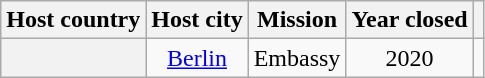<table class="wikitable plainrowheaders" style="text-align:center;">
<tr>
<th scope="col">Host country</th>
<th scope="col">Host city</th>
<th scope="col">Mission</th>
<th scope="col">Year closed</th>
<th scope="col"></th>
</tr>
<tr>
<th scope="row"></th>
<td><a href='#'>Berlin</a></td>
<td>Embassy</td>
<td>2020</td>
<td></td>
</tr>
</table>
